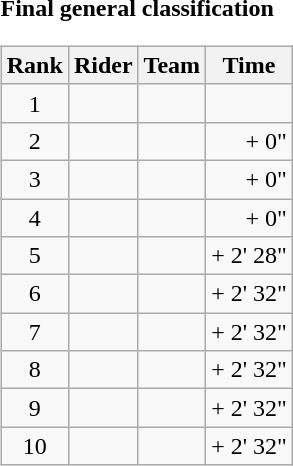<table>
<tr>
<td><strong>Final general classification</strong><br><table class="wikitable">
<tr>
<th scope="col">Rank</th>
<th scope="col">Rider</th>
<th scope="col">Team</th>
<th scope="col">Time</th>
</tr>
<tr>
<td style="text-align:center;">1</td>
<td></td>
<td></td>
<td style="text-align:right;"></td>
</tr>
<tr>
<td style="text-align:center;">2</td>
<td></td>
<td></td>
<td style="text-align:right;">+ 0"</td>
</tr>
<tr>
<td style="text-align:center;">3</td>
<td></td>
<td></td>
<td style="text-align:right;">+ 0"</td>
</tr>
<tr>
<td style="text-align:center;">4</td>
<td></td>
<td></td>
<td style="text-align:right;">+ 0"</td>
</tr>
<tr>
<td style="text-align:center;">5</td>
<td></td>
<td></td>
<td style="text-align:right;">+ 2' 28"</td>
</tr>
<tr>
<td style="text-align:center;">6</td>
<td></td>
<td></td>
<td style="text-align:right;">+ 2' 32"</td>
</tr>
<tr>
<td style="text-align:center;">7</td>
<td></td>
<td></td>
<td style="text-align:right;">+ 2' 32"</td>
</tr>
<tr>
<td style="text-align:center;">8</td>
<td></td>
<td></td>
<td style="text-align:right;">+ 2' 32"</td>
</tr>
<tr>
<td style="text-align:center;">9</td>
<td></td>
<td></td>
<td style="text-align:right;">+ 2' 32"</td>
</tr>
<tr>
<td style="text-align:center;">10</td>
<td></td>
<td></td>
<td style="text-align:right;">+ 2' 32"</td>
</tr>
</table>
</td>
</tr>
</table>
